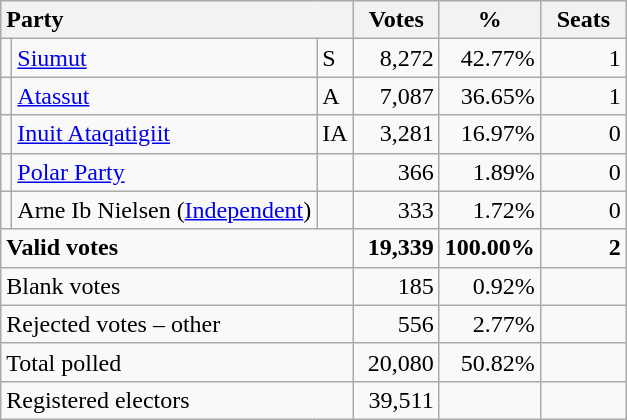<table class="wikitable" border="1" style="text-align:right;">
<tr>
<th style="text-align:left;" valign=bottom colspan=3>Party</th>
<th align=center valign=bottom width="50">Votes</th>
<th align=center valign=bottom width="50">%</th>
<th align=center valign=bottom width="50">Seats</th>
</tr>
<tr>
<td></td>
<td align=left><a href='#'>Siumut</a></td>
<td align=left>S</td>
<td>8,272</td>
<td>42.77%</td>
<td>1</td>
</tr>
<tr>
<td></td>
<td align=left><a href='#'>Atassut</a></td>
<td align=left>A</td>
<td>7,087</td>
<td>36.65%</td>
<td>1</td>
</tr>
<tr>
<td></td>
<td align=left><a href='#'>Inuit Ataqatigiit</a></td>
<td align=left>IA</td>
<td>3,281</td>
<td>16.97%</td>
<td>0</td>
</tr>
<tr>
<td></td>
<td align=left><a href='#'>Polar Party</a></td>
<td></td>
<td>366</td>
<td>1.89%</td>
<td>0</td>
</tr>
<tr>
<td></td>
<td align=left>Arne Ib Nielsen (<a href='#'>Independent</a>)</td>
<td></td>
<td>333</td>
<td>1.72%</td>
<td>0</td>
</tr>
<tr style="font-weight:bold">
<td align=left colspan=3>Valid votes</td>
<td>19,339</td>
<td>100.00%</td>
<td>2</td>
</tr>
<tr>
<td align=left colspan=3>Blank votes</td>
<td>185</td>
<td>0.92%</td>
<td></td>
</tr>
<tr>
<td align=left colspan=3>Rejected votes – other</td>
<td>556</td>
<td>2.77%</td>
<td></td>
</tr>
<tr>
<td align=left colspan=3>Total polled</td>
<td>20,080</td>
<td>50.82%</td>
<td></td>
</tr>
<tr>
<td align=left colspan=3>Registered electors</td>
<td>39,511</td>
<td></td>
<td></td>
</tr>
</table>
